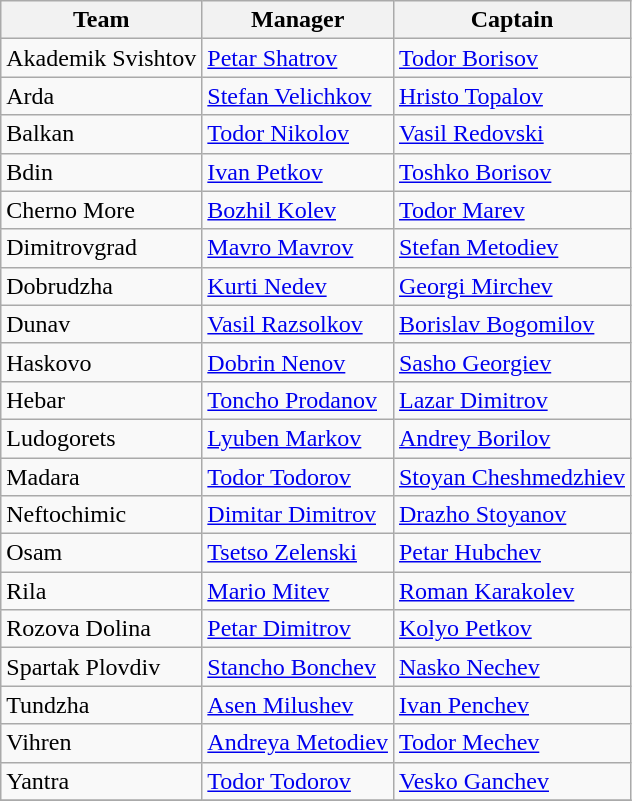<table class="wikitable sortable" style="text-align: left;">
<tr>
<th>Team</th>
<th>Manager</th>
<th>Captain</th>
</tr>
<tr>
<td>Akademik Svishtov</td>
<td> <a href='#'>Petar Shatrov</a></td>
<td> <a href='#'>Todor Borisov</a></td>
</tr>
<tr>
<td>Arda</td>
<td> <a href='#'>Stefan Velichkov</a></td>
<td> <a href='#'>Hristo Topalov</a></td>
</tr>
<tr>
<td>Balkan</td>
<td> <a href='#'>Todor Nikolov</a></td>
<td> <a href='#'>Vasil Redovski</a></td>
</tr>
<tr>
<td>Bdin</td>
<td> <a href='#'>Ivan Petkov</a></td>
<td> <a href='#'>Toshko Borisov</a></td>
</tr>
<tr>
<td>Cherno More</td>
<td> <a href='#'>Bozhil Kolev</a></td>
<td> <a href='#'>Todor Marev</a></td>
</tr>
<tr>
<td>Dimitrovgrad</td>
<td> <a href='#'>Mavro Mavrov</a></td>
<td> <a href='#'>Stefan Metodiev</a></td>
</tr>
<tr>
<td>Dobrudzha</td>
<td> <a href='#'>Kurti Nedev</a></td>
<td> <a href='#'>Georgi Mirchev</a></td>
</tr>
<tr>
<td>Dunav</td>
<td> <a href='#'>Vasil Razsolkov</a></td>
<td> <a href='#'>Borislav Bogomilov</a></td>
</tr>
<tr>
<td>Haskovo</td>
<td> <a href='#'>Dobrin Nenov</a></td>
<td> <a href='#'>Sasho Georgiev</a></td>
</tr>
<tr>
<td>Hebar</td>
<td> <a href='#'>Toncho Prodanov</a></td>
<td> <a href='#'>Lazar Dimitrov</a></td>
</tr>
<tr>
<td>Ludogorets</td>
<td> <a href='#'>Lyuben Markov</a></td>
<td> <a href='#'>Andrey Borilov</a></td>
</tr>
<tr>
<td>Madara</td>
<td> <a href='#'>Todor Todorov</a></td>
<td> <a href='#'>Stoyan Cheshmedzhiev</a></td>
</tr>
<tr>
<td>Neftochimic</td>
<td> <a href='#'>Dimitar Dimitrov</a></td>
<td> <a href='#'>Drazho Stoyanov</a></td>
</tr>
<tr>
<td>Osam</td>
<td> <a href='#'>Tsetso Zelenski</a></td>
<td> <a href='#'>Petar Hubchev</a></td>
</tr>
<tr>
<td>Rila</td>
<td> <a href='#'>Mario Mitev</a></td>
<td> <a href='#'>Roman Karakolev</a></td>
</tr>
<tr>
<td>Rozova Dolina</td>
<td> <a href='#'>Petar Dimitrov</a></td>
<td> <a href='#'>Kolyo Petkov</a></td>
</tr>
<tr>
<td>Spartak Plovdiv</td>
<td> <a href='#'>Stancho Bonchev</a></td>
<td> <a href='#'>Nasko Nechev</a></td>
</tr>
<tr>
<td>Tundzha</td>
<td> <a href='#'>Asen Milushev</a></td>
<td> <a href='#'>Ivan Penchev</a></td>
</tr>
<tr>
<td>Vihren</td>
<td> <a href='#'>Andreya Metodiev</a></td>
<td> <a href='#'>Todor Mechev</a></td>
</tr>
<tr>
<td>Yantra</td>
<td> <a href='#'>Todor Todorov</a></td>
<td> <a href='#'>Vesko Ganchev</a></td>
</tr>
<tr>
</tr>
</table>
